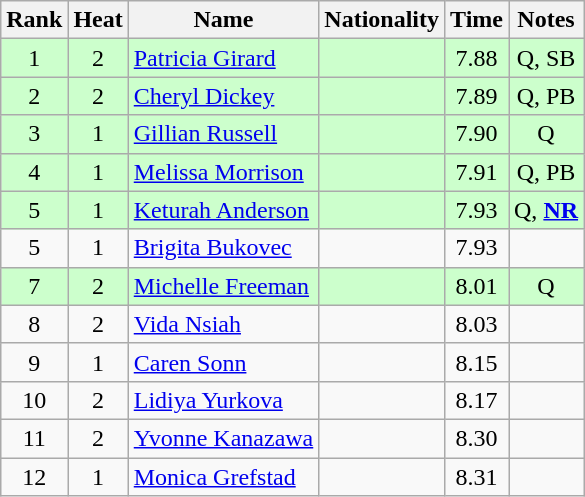<table class="wikitable sortable" style="text-align:center">
<tr>
<th>Rank</th>
<th>Heat</th>
<th>Name</th>
<th>Nationality</th>
<th>Time</th>
<th>Notes</th>
</tr>
<tr bgcolor=ccffcc>
<td>1</td>
<td>2</td>
<td align="left"><a href='#'>Patricia Girard</a></td>
<td align=left></td>
<td>7.88</td>
<td>Q, SB</td>
</tr>
<tr bgcolor=ccffcc>
<td>2</td>
<td>2</td>
<td align="left"><a href='#'>Cheryl Dickey</a></td>
<td align=left></td>
<td>7.89</td>
<td>Q, PB</td>
</tr>
<tr bgcolor=ccffcc>
<td>3</td>
<td>1</td>
<td align="left"><a href='#'>Gillian Russell</a></td>
<td align=left></td>
<td>7.90</td>
<td>Q</td>
</tr>
<tr bgcolor=ccffcc>
<td>4</td>
<td>1</td>
<td align="left"><a href='#'>Melissa Morrison</a></td>
<td align=left></td>
<td>7.91</td>
<td>Q, PB</td>
</tr>
<tr bgcolor=ccffcc>
<td>5</td>
<td>1</td>
<td align="left"><a href='#'>Keturah Anderson</a></td>
<td align=left></td>
<td>7.93</td>
<td>Q, <strong><a href='#'>NR</a></strong></td>
</tr>
<tr>
<td>5</td>
<td>1</td>
<td align="left"><a href='#'>Brigita Bukovec</a></td>
<td align=left></td>
<td>7.93</td>
<td></td>
</tr>
<tr bgcolor=ccffcc>
<td>7</td>
<td>2</td>
<td align="left"><a href='#'>Michelle Freeman</a></td>
<td align=left></td>
<td>8.01</td>
<td>Q</td>
</tr>
<tr>
<td>8</td>
<td>2</td>
<td align="left"><a href='#'>Vida Nsiah</a></td>
<td align=left></td>
<td>8.03</td>
<td></td>
</tr>
<tr>
<td>9</td>
<td>1</td>
<td align="left"><a href='#'>Caren Sonn</a></td>
<td align=left></td>
<td>8.15</td>
<td></td>
</tr>
<tr>
<td>10</td>
<td>2</td>
<td align="left"><a href='#'>Lidiya Yurkova</a></td>
<td align=left></td>
<td>8.17</td>
<td></td>
</tr>
<tr>
<td>11</td>
<td>2</td>
<td align="left"><a href='#'>Yvonne Kanazawa</a></td>
<td align=left></td>
<td>8.30</td>
<td></td>
</tr>
<tr>
<td>12</td>
<td>1</td>
<td align="left"><a href='#'>Monica Grefstad</a></td>
<td align=left></td>
<td>8.31</td>
<td></td>
</tr>
</table>
